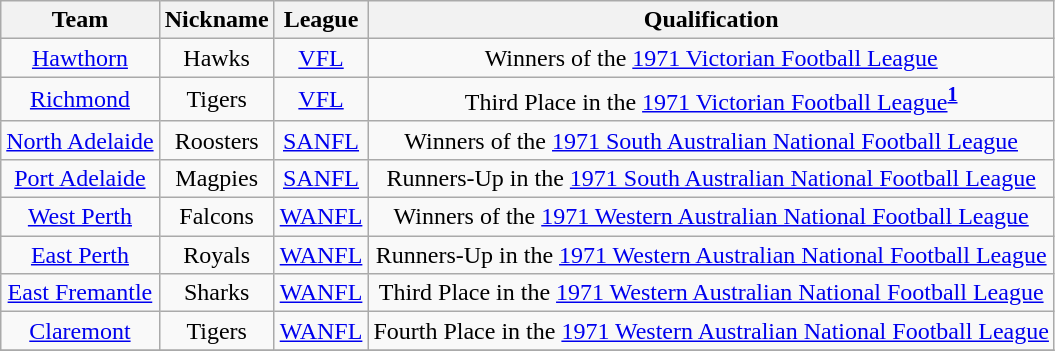<table class="wikitable" style="text-align:center">
<tr>
<th>Team</th>
<th>Nickname</th>
<th>League</th>
<th>Qualification</th>
</tr>
<tr>
<td><a href='#'>Hawthorn</a></td>
<td>Hawks</td>
<td><a href='#'>VFL</a></td>
<td>Winners of the <a href='#'>1971 Victorian Football League</a></td>
</tr>
<tr>
<td><a href='#'>Richmond</a></td>
<td>Tigers</td>
<td><a href='#'>VFL</a></td>
<td>Third Place in the <a href='#'>1971 Victorian Football League</a><sup><strong><a href='#'>1</a></strong></sup></td>
</tr>
<tr>
<td><a href='#'>North Adelaide</a></td>
<td>Roosters</td>
<td><a href='#'>SANFL</a></td>
<td>Winners of the <a href='#'>1971 South Australian National Football League</a></td>
</tr>
<tr>
<td><a href='#'>Port Adelaide</a></td>
<td>Magpies</td>
<td><a href='#'>SANFL</a></td>
<td>Runners-Up in the <a href='#'>1971 South Australian National Football League</a></td>
</tr>
<tr>
<td><a href='#'>West Perth</a></td>
<td>Falcons</td>
<td><a href='#'>WANFL</a></td>
<td>Winners of the <a href='#'>1971 Western Australian National Football League</a></td>
</tr>
<tr>
<td><a href='#'>East Perth</a></td>
<td>Royals</td>
<td><a href='#'>WANFL</a></td>
<td>Runners-Up in the <a href='#'>1971 Western Australian National Football League</a></td>
</tr>
<tr>
<td><a href='#'>East Fremantle</a></td>
<td>Sharks</td>
<td><a href='#'>WANFL</a></td>
<td>Third Place in the <a href='#'>1971 Western Australian National Football League</a></td>
</tr>
<tr>
<td><a href='#'>Claremont</a></td>
<td>Tigers</td>
<td><a href='#'>WANFL</a></td>
<td>Fourth Place in the <a href='#'>1971 Western Australian National Football League</a></td>
</tr>
<tr>
</tr>
</table>
